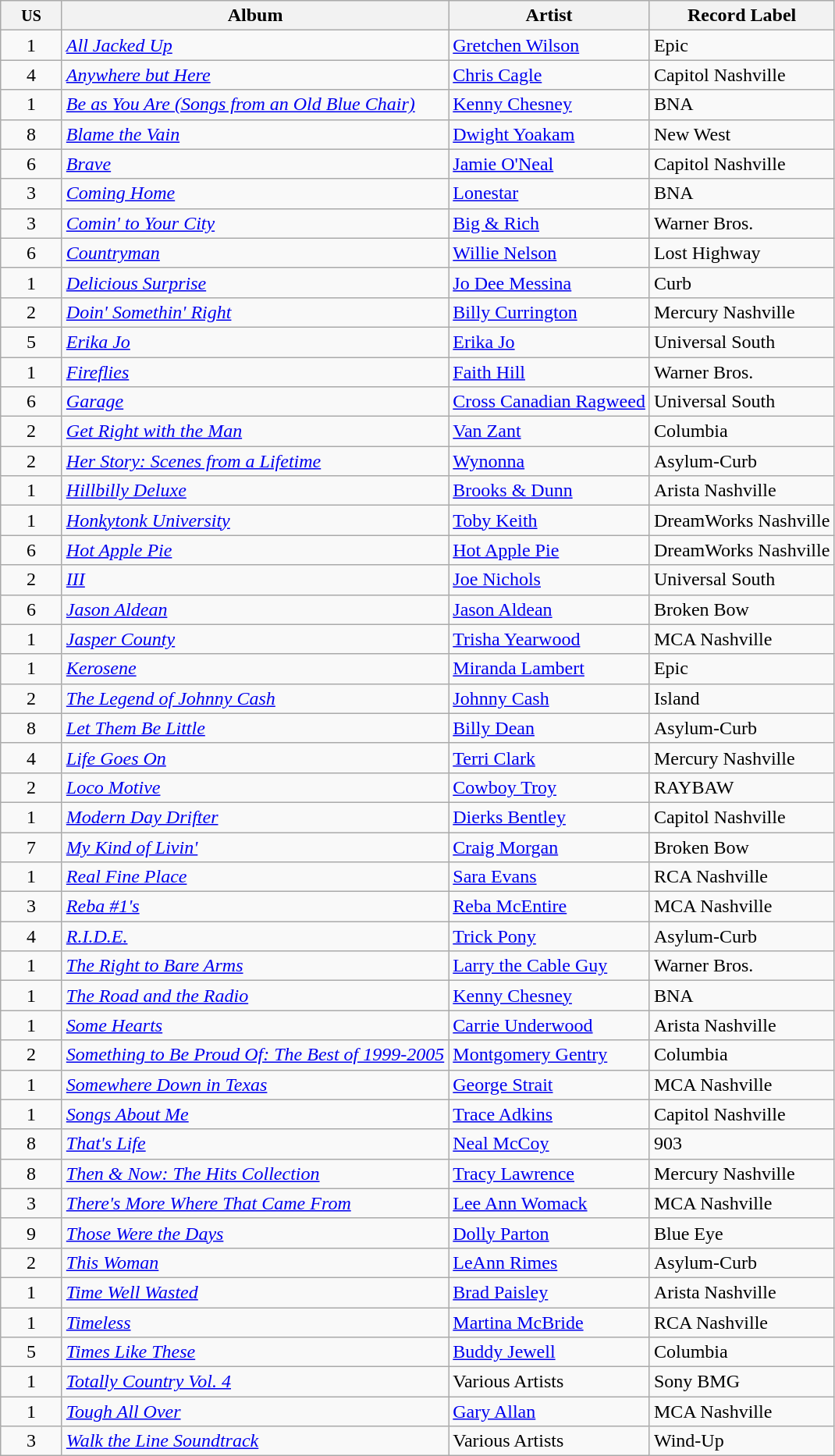<table class="wikitable sortable">
<tr>
<th width=45><small>US</small></th>
<th>Album</th>
<th>Artist</th>
<th>Record Label</th>
</tr>
<tr>
<td align="center">1</td>
<td><em><a href='#'>All Jacked Up</a></em></td>
<td><a href='#'>Gretchen Wilson</a></td>
<td>Epic</td>
</tr>
<tr>
<td align="center">4</td>
<td><em><a href='#'>Anywhere but Here</a></em></td>
<td><a href='#'>Chris Cagle</a></td>
<td>Capitol Nashville</td>
</tr>
<tr>
<td align="center">1</td>
<td><em><a href='#'>Be as You Are (Songs from an Old Blue Chair)</a></em></td>
<td><a href='#'>Kenny Chesney</a></td>
<td>BNA</td>
</tr>
<tr>
<td align="center">8</td>
<td><em><a href='#'>Blame the Vain</a></em></td>
<td><a href='#'>Dwight Yoakam</a></td>
<td>New West</td>
</tr>
<tr>
<td align="center">6</td>
<td><em><a href='#'>Brave</a></em></td>
<td><a href='#'>Jamie O'Neal</a></td>
<td>Capitol Nashville</td>
</tr>
<tr>
<td align="center">3</td>
<td><em><a href='#'>Coming Home</a></em></td>
<td><a href='#'>Lonestar</a></td>
<td>BNA</td>
</tr>
<tr>
<td align="center">3</td>
<td><em><a href='#'>Comin' to Your City</a></em></td>
<td><a href='#'>Big & Rich</a></td>
<td>Warner Bros.</td>
</tr>
<tr>
<td align="center">6</td>
<td><em><a href='#'>Countryman</a></em></td>
<td><a href='#'>Willie Nelson</a></td>
<td>Lost Highway</td>
</tr>
<tr>
<td align="center">1</td>
<td><em><a href='#'>Delicious Surprise</a></em></td>
<td><a href='#'>Jo Dee Messina</a></td>
<td>Curb</td>
</tr>
<tr>
<td align="center">2</td>
<td><em><a href='#'>Doin' Somethin' Right</a></em></td>
<td><a href='#'>Billy Currington</a></td>
<td>Mercury Nashville</td>
</tr>
<tr>
<td align="center">5</td>
<td><em><a href='#'>Erika Jo</a></em></td>
<td><a href='#'>Erika Jo</a></td>
<td>Universal South</td>
</tr>
<tr>
<td align="center">1</td>
<td><em><a href='#'>Fireflies</a></em></td>
<td><a href='#'>Faith Hill</a></td>
<td>Warner Bros.</td>
</tr>
<tr>
<td align="center">6</td>
<td><em><a href='#'>Garage</a></em></td>
<td><a href='#'>Cross Canadian Ragweed</a></td>
<td>Universal South</td>
</tr>
<tr>
<td align="center">2</td>
<td><em><a href='#'>Get Right with the Man</a></em></td>
<td><a href='#'>Van Zant</a></td>
<td>Columbia</td>
</tr>
<tr>
<td align="center">2</td>
<td><em><a href='#'>Her Story: Scenes from a Lifetime</a></em></td>
<td><a href='#'>Wynonna</a></td>
<td>Asylum-Curb</td>
</tr>
<tr>
<td align="center">1</td>
<td><em><a href='#'>Hillbilly Deluxe</a></em></td>
<td><a href='#'>Brooks & Dunn</a></td>
<td>Arista Nashville</td>
</tr>
<tr>
<td align="center">1</td>
<td><em><a href='#'>Honkytonk University</a></em></td>
<td><a href='#'>Toby Keith</a></td>
<td>DreamWorks Nashville</td>
</tr>
<tr>
<td align="center">6</td>
<td><em><a href='#'>Hot Apple Pie</a></em></td>
<td><a href='#'>Hot Apple Pie</a></td>
<td>DreamWorks Nashville</td>
</tr>
<tr>
<td align="center">2</td>
<td><em><a href='#'>III</a></em></td>
<td><a href='#'>Joe Nichols</a></td>
<td>Universal South</td>
</tr>
<tr>
<td align="center">6</td>
<td><em><a href='#'>Jason Aldean</a></em></td>
<td><a href='#'>Jason Aldean</a></td>
<td>Broken Bow</td>
</tr>
<tr>
<td align="center">1</td>
<td><em><a href='#'>Jasper County</a></em></td>
<td><a href='#'>Trisha Yearwood</a></td>
<td>MCA Nashville</td>
</tr>
<tr>
<td align="center">1</td>
<td><em><a href='#'>Kerosene</a></em></td>
<td><a href='#'>Miranda Lambert</a></td>
<td>Epic</td>
</tr>
<tr>
<td align="center">2</td>
<td><em><a href='#'>The Legend of Johnny Cash</a></em></td>
<td><a href='#'>Johnny Cash</a></td>
<td>Island</td>
</tr>
<tr>
<td align="center">8</td>
<td><em><a href='#'>Let Them Be Little</a></em></td>
<td><a href='#'>Billy Dean</a></td>
<td>Asylum-Curb</td>
</tr>
<tr>
<td align="center">4</td>
<td><em><a href='#'>Life Goes On</a></em></td>
<td><a href='#'>Terri Clark</a></td>
<td>Mercury Nashville</td>
</tr>
<tr>
<td align="center">2</td>
<td><em><a href='#'>Loco Motive</a></em></td>
<td><a href='#'>Cowboy Troy</a></td>
<td>RAYBAW</td>
</tr>
<tr>
<td align="center">1</td>
<td><em><a href='#'>Modern Day Drifter</a></em></td>
<td><a href='#'>Dierks Bentley</a></td>
<td>Capitol Nashville</td>
</tr>
<tr>
<td align="center">7</td>
<td><em><a href='#'>My Kind of Livin'</a></em></td>
<td><a href='#'>Craig Morgan</a></td>
<td>Broken Bow</td>
</tr>
<tr>
<td align="center">1</td>
<td><em><a href='#'>Real Fine Place</a></em></td>
<td><a href='#'>Sara Evans</a></td>
<td>RCA Nashville</td>
</tr>
<tr>
<td align="center">3</td>
<td><em><a href='#'>Reba #1's</a></em></td>
<td><a href='#'>Reba McEntire</a></td>
<td>MCA Nashville</td>
</tr>
<tr>
<td align="center">4</td>
<td><em><a href='#'>R.I.D.E.</a></em></td>
<td><a href='#'>Trick Pony</a></td>
<td>Asylum-Curb</td>
</tr>
<tr>
<td align="center">1</td>
<td><em><a href='#'>The Right to Bare Arms</a></em></td>
<td><a href='#'>Larry the Cable Guy</a></td>
<td>Warner Bros.</td>
</tr>
<tr>
<td align="center">1</td>
<td><em><a href='#'>The Road and the Radio</a></em></td>
<td><a href='#'>Kenny Chesney</a></td>
<td>BNA</td>
</tr>
<tr>
<td align="center">1</td>
<td><em><a href='#'>Some Hearts</a></em></td>
<td><a href='#'>Carrie Underwood</a></td>
<td>Arista Nashville</td>
</tr>
<tr>
<td align="center">2</td>
<td><em><a href='#'>Something to Be Proud Of: The Best of 1999-2005</a></em></td>
<td><a href='#'>Montgomery Gentry</a></td>
<td>Columbia</td>
</tr>
<tr>
<td align="center">1</td>
<td><em><a href='#'>Somewhere Down in Texas</a></em></td>
<td><a href='#'>George Strait</a></td>
<td>MCA Nashville</td>
</tr>
<tr>
<td align="center">1</td>
<td><em><a href='#'>Songs About Me</a></em></td>
<td><a href='#'>Trace Adkins</a></td>
<td>Capitol Nashville</td>
</tr>
<tr>
<td align="center">8</td>
<td><em><a href='#'>That's Life</a></em></td>
<td><a href='#'>Neal McCoy</a></td>
<td>903</td>
</tr>
<tr>
<td align="center">8</td>
<td><em><a href='#'>Then & Now: The Hits Collection</a></em></td>
<td><a href='#'>Tracy Lawrence</a></td>
<td>Mercury Nashville</td>
</tr>
<tr>
<td align="center">3</td>
<td><em><a href='#'>There's More Where That Came From</a></em></td>
<td><a href='#'>Lee Ann Womack</a></td>
<td>MCA Nashville</td>
</tr>
<tr>
<td align="center">9</td>
<td><em><a href='#'>Those Were the Days</a></em></td>
<td><a href='#'>Dolly Parton</a></td>
<td>Blue Eye</td>
</tr>
<tr>
<td align="center">2</td>
<td><em><a href='#'>This Woman</a></em></td>
<td><a href='#'>LeAnn Rimes</a></td>
<td>Asylum-Curb</td>
</tr>
<tr>
<td align="center">1</td>
<td><em><a href='#'>Time Well Wasted</a></em></td>
<td><a href='#'>Brad Paisley</a></td>
<td>Arista Nashville</td>
</tr>
<tr>
<td align="center">1</td>
<td><em><a href='#'>Timeless</a></em></td>
<td><a href='#'>Martina McBride</a></td>
<td>RCA Nashville</td>
</tr>
<tr>
<td align="center">5</td>
<td><em><a href='#'>Times Like These</a></em></td>
<td><a href='#'>Buddy Jewell</a></td>
<td>Columbia</td>
</tr>
<tr>
<td align="center">1</td>
<td><em><a href='#'>Totally Country Vol. 4</a></em></td>
<td>Various Artists</td>
<td>Sony BMG</td>
</tr>
<tr>
<td align="center">1</td>
<td><em><a href='#'>Tough All Over</a></em></td>
<td><a href='#'>Gary Allan</a></td>
<td>MCA Nashville</td>
</tr>
<tr>
<td align="center">3</td>
<td><em><a href='#'>Walk the Line Soundtrack</a></em></td>
<td>Various Artists</td>
<td>Wind-Up</td>
</tr>
</table>
